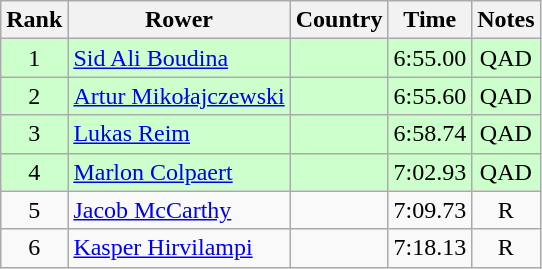<table class="wikitable" style="text-align:center">
<tr>
<th>Rank</th>
<th>Rower</th>
<th>Country</th>
<th>Time</th>
<th>Notes</th>
</tr>
<tr bgcolor=ccffcc>
<td>1</td>
<td align="left"><a href='#'>Sid Ali Boudina</a></td>
<td align="left"></td>
<td>6:55.00</td>
<td>QAD</td>
</tr>
<tr bgcolor=ccffcc>
<td>2</td>
<td align="left"><a href='#'>Artur Mikołajczewski</a></td>
<td align="left"></td>
<td>6:55.60</td>
<td>QAD</td>
</tr>
<tr bgcolor=ccffcc>
<td>3</td>
<td align="left"><a href='#'>Lukas Reim</a></td>
<td align="left"></td>
<td>6:58.74</td>
<td>QAD</td>
</tr>
<tr bgcolor=ccffcc>
<td>4</td>
<td align="left"><a href='#'>Marlon Colpaert</a></td>
<td align="left"></td>
<td>7:02.93</td>
<td>QAD</td>
</tr>
<tr>
<td>5</td>
<td align="left"><a href='#'>Jacob McCarthy</a></td>
<td align="left"></td>
<td>7:09.73</td>
<td>R</td>
</tr>
<tr>
<td>6</td>
<td align="left"><a href='#'>Kasper Hirvilampi</a></td>
<td align="left"></td>
<td>7:18.13</td>
<td>R</td>
</tr>
</table>
